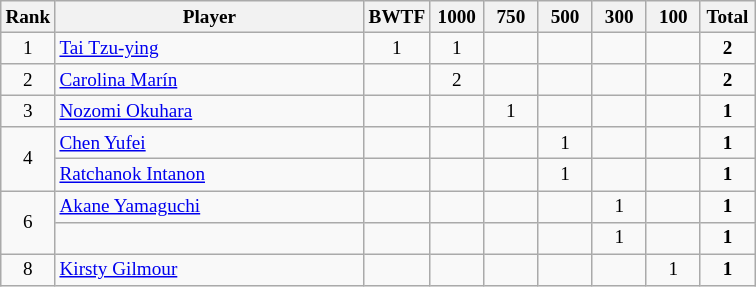<table class="wikitable" style="font-size:80%; text-align:center">
<tr>
<th width="30">Rank</th>
<th width="200">Player</th>
<th width="30">BWTF</th>
<th width="30">1000</th>
<th width="30">750</th>
<th width="30">500</th>
<th width="30">300</th>
<th width="30">100</th>
<th width="30">Total</th>
</tr>
<tr>
<td>1</td>
<td align="left"> <a href='#'>Tai Tzu-ying</a></td>
<td>1</td>
<td>1</td>
<td></td>
<td></td>
<td></td>
<td></td>
<td><strong>2</strong></td>
</tr>
<tr>
<td>2</td>
<td align="left"> <a href='#'>Carolina Marín</a></td>
<td></td>
<td>2</td>
<td></td>
<td></td>
<td></td>
<td></td>
<td><strong>2</strong></td>
</tr>
<tr>
<td>3</td>
<td align="left"> <a href='#'>Nozomi Okuhara</a></td>
<td></td>
<td></td>
<td>1</td>
<td></td>
<td></td>
<td></td>
<td><strong>1</strong></td>
</tr>
<tr>
<td rowspan="2">4</td>
<td align="left"> <a href='#'>Chen Yufei</a></td>
<td></td>
<td></td>
<td></td>
<td>1</td>
<td></td>
<td></td>
<td><strong>1</strong></td>
</tr>
<tr>
<td align="left"> <a href='#'>Ratchanok Intanon</a></td>
<td></td>
<td></td>
<td></td>
<td>1</td>
<td></td>
<td></td>
<td><strong>1</strong></td>
</tr>
<tr>
<td rowspan="2">6</td>
<td style="text-align:left;"> <a href='#'>Akane Yamaguchi</a></td>
<td></td>
<td></td>
<td></td>
<td></td>
<td>1</td>
<td></td>
<td><strong>1</strong></td>
</tr>
<tr>
<td align="left"></td>
<td></td>
<td></td>
<td></td>
<td></td>
<td>1</td>
<td></td>
<td><strong>1</strong></td>
</tr>
<tr>
<td>8</td>
<td align="left"> <a href='#'>Kirsty Gilmour</a></td>
<td></td>
<td></td>
<td></td>
<td></td>
<td></td>
<td>1</td>
<td><strong>1</strong></td>
</tr>
</table>
